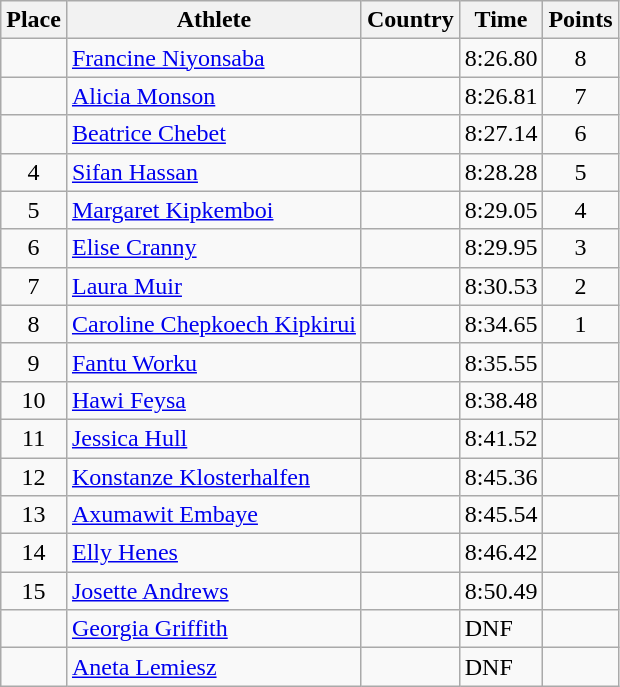<table class="wikitable">
<tr>
<th>Place</th>
<th>Athlete</th>
<th>Country</th>
<th>Time</th>
<th>Points</th>
</tr>
<tr>
<td align=center></td>
<td><a href='#'>Francine Niyonsaba</a></td>
<td></td>
<td>8:26.80</td>
<td align=center>8</td>
</tr>
<tr>
<td align=center></td>
<td><a href='#'>Alicia Monson</a></td>
<td></td>
<td>8:26.81</td>
<td align=center>7</td>
</tr>
<tr>
<td align=center></td>
<td><a href='#'>Beatrice Chebet</a></td>
<td></td>
<td>8:27.14</td>
<td align=center>6</td>
</tr>
<tr>
<td align=center>4</td>
<td><a href='#'>Sifan Hassan</a></td>
<td></td>
<td>8:28.28</td>
<td align=center>5</td>
</tr>
<tr>
<td align=center>5</td>
<td><a href='#'>Margaret Kipkemboi</a></td>
<td></td>
<td>8:29.05</td>
<td align=center>4</td>
</tr>
<tr>
<td align=center>6</td>
<td><a href='#'>Elise Cranny</a></td>
<td></td>
<td>8:29.95</td>
<td align=center>3</td>
</tr>
<tr>
<td align=center>7</td>
<td><a href='#'>Laura Muir</a></td>
<td></td>
<td>8:30.53</td>
<td align=center>2</td>
</tr>
<tr>
<td align=center>8</td>
<td><a href='#'>Caroline Chepkoech Kipkirui</a></td>
<td></td>
<td>8:34.65</td>
<td align=center>1</td>
</tr>
<tr>
<td align=center>9</td>
<td><a href='#'>Fantu Worku</a></td>
<td></td>
<td>8:35.55</td>
<td align=center></td>
</tr>
<tr>
<td align=center>10</td>
<td><a href='#'>Hawi Feysa</a></td>
<td></td>
<td>8:38.48</td>
<td align=center></td>
</tr>
<tr>
<td align=center>11</td>
<td><a href='#'>Jessica Hull</a></td>
<td></td>
<td>8:41.52</td>
<td align=center></td>
</tr>
<tr>
<td align=center>12</td>
<td><a href='#'>Konstanze Klosterhalfen</a></td>
<td></td>
<td>8:45.36</td>
<td align=center></td>
</tr>
<tr>
<td align=center>13</td>
<td><a href='#'>Axumawit Embaye</a></td>
<td></td>
<td>8:45.54</td>
<td align=center></td>
</tr>
<tr>
<td align=center>14</td>
<td><a href='#'>Elly Henes</a></td>
<td></td>
<td>8:46.42</td>
<td align=center></td>
</tr>
<tr>
<td align=center>15</td>
<td><a href='#'>Josette Andrews</a></td>
<td></td>
<td>8:50.49</td>
<td align=center></td>
</tr>
<tr>
<td align=center></td>
<td><a href='#'>Georgia Griffith</a></td>
<td></td>
<td>DNF</td>
<td align=center></td>
</tr>
<tr>
<td align=center></td>
<td><a href='#'>Aneta Lemiesz</a></td>
<td></td>
<td>DNF</td>
<td align=center></td>
</tr>
</table>
